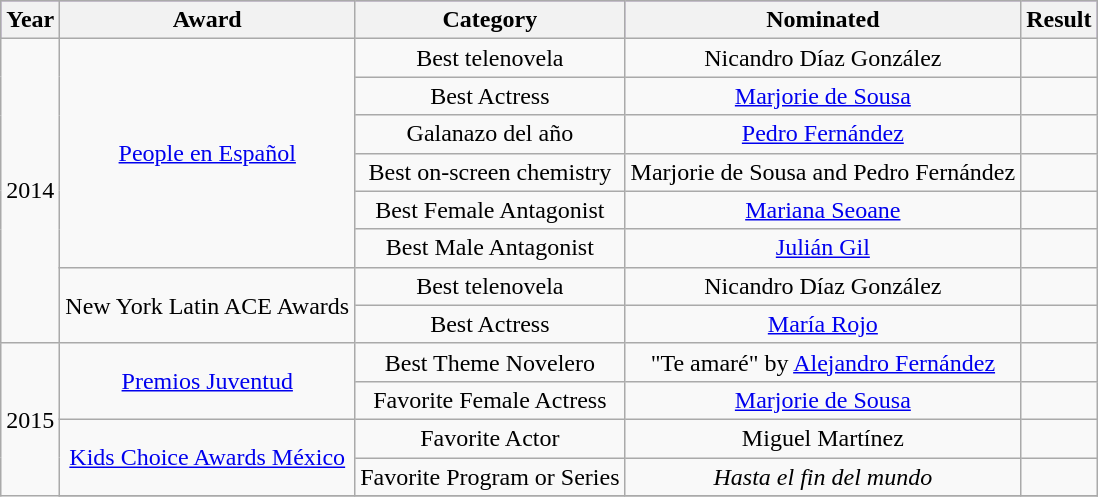<table class="wikitable plainrowheaders" style="text-align:center">
<tr style="background:#96c;">
<th scope="col">Year</th>
<th scope="col">Award</th>
<th scope="col">Category</th>
<th scope="col">Nominated</th>
<th scope="col">Result</th>
</tr>
<tr>
<td scope="row" rowspan="8">2014</td>
<td rowspan="6"><a href='#'>People en Español</a></td>
<td scope="row">Best telenovela</td>
<td rowspan="1">Nicandro Díaz González</td>
<td></td>
</tr>
<tr>
<td scope="row">Best Actress</td>
<td rowspan="1"><a href='#'>Marjorie de Sousa</a></td>
<td></td>
</tr>
<tr>
<td scope="row">Galanazo del año</td>
<td rowspan="1"><a href='#'>Pedro Fernández</a></td>
<td></td>
</tr>
<tr>
<td scope="row">Best on-screen chemistry</td>
<td rowspan="1">Marjorie de Sousa and Pedro Fernández</td>
<td></td>
</tr>
<tr>
<td scope="row">Best Female Antagonist</td>
<td rowspan="1"><a href='#'>Mariana Seoane</a></td>
<td></td>
</tr>
<tr>
<td scope="row">Best Male Antagonist</td>
<td rowspan="1"><a href='#'>Julián Gil</a></td>
<td></td>
</tr>
<tr>
<td rowspan="2">New York Latin ACE Awards</td>
<td scope="row">Best telenovela</td>
<td rowspan="1">Nicandro Díaz González</td>
<td></td>
</tr>
<tr>
<td scope="row">Best Actress</td>
<td rowspan="1"><a href='#'>María Rojo</a></td>
<td></td>
</tr>
<tr>
<td scope="row" rowspan="6">2015</td>
<td rowspan="2"><a href='#'>Premios Juventud</a></td>
<td scope="row">Best Theme Novelero</td>
<td rowspan="1">"Te amaré" by <a href='#'>Alejandro Fernández</a></td>
<td></td>
</tr>
<tr>
<td scope="row">Favorite Female Actress</td>
<td rowspan="1"><a href='#'>Marjorie de Sousa</a></td>
<td></td>
</tr>
<tr>
<td rowspan="2"><a href='#'>Kids Choice Awards México</a></td>
<td scope="row">Favorite Actor</td>
<td rowspan="1">Miguel Martínez</td>
<td></td>
</tr>
<tr>
<td scope="row">Favorite Program or Series</td>
<td rowspan="1"><em>Hasta el fin del mundo</em></td>
<td></td>
</tr>
<tr>
</tr>
</table>
